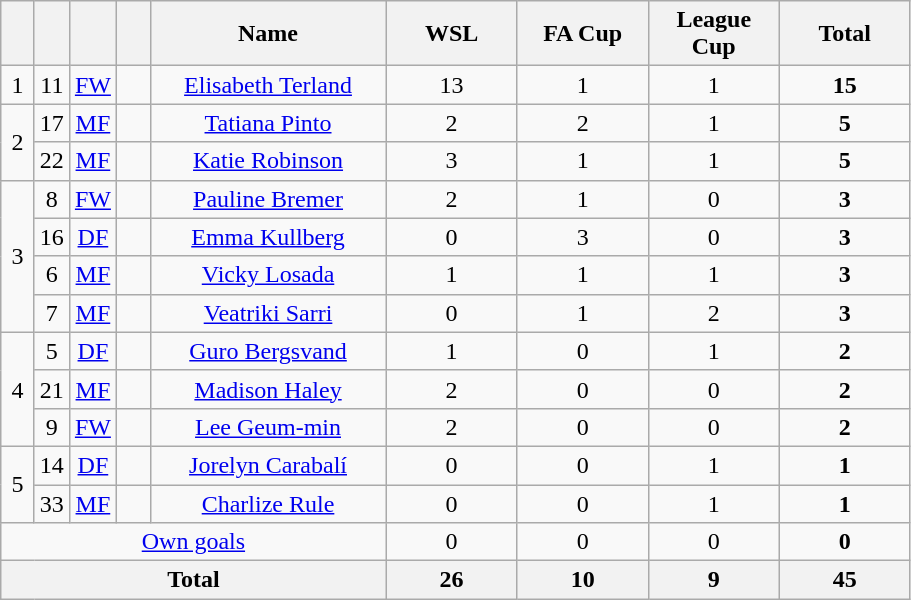<table class="wikitable sortable" style="text-align:center">
<tr>
<th width=15></th>
<th width=15></th>
<th width=15></th>
<th width=15></th>
<th width=150>Name</th>
<th width=80>WSL</th>
<th width=80>FA Cup</th>
<th width=80>League Cup</th>
<th width=80>Total</th>
</tr>
<tr>
<td>1</td>
<td>11</td>
<td><a href='#'>FW</a></td>
<td></td>
<td><a href='#'>Elisabeth Terland</a></td>
<td>13</td>
<td>1</td>
<td>1</td>
<td><strong>15</strong></td>
</tr>
<tr>
<td rowspan=2>2</td>
<td>17</td>
<td><a href='#'>MF</a></td>
<td></td>
<td><a href='#'>Tatiana Pinto</a></td>
<td>2</td>
<td>2</td>
<td>1</td>
<td><strong>5</strong></td>
</tr>
<tr>
<td>22</td>
<td><a href='#'>MF</a></td>
<td></td>
<td><a href='#'>Katie Robinson</a></td>
<td>3</td>
<td>1</td>
<td>1</td>
<td><strong>5</strong></td>
</tr>
<tr>
<td rowspan=4>3</td>
<td>8</td>
<td><a href='#'>FW</a></td>
<td></td>
<td><a href='#'>Pauline Bremer</a></td>
<td>2</td>
<td>1</td>
<td>0</td>
<td><strong>3</strong></td>
</tr>
<tr>
<td>16</td>
<td><a href='#'>DF</a></td>
<td></td>
<td><a href='#'>Emma Kullberg</a></td>
<td>0</td>
<td>3</td>
<td>0</td>
<td><strong>3</strong></td>
</tr>
<tr>
<td>6</td>
<td><a href='#'>MF</a></td>
<td></td>
<td><a href='#'>Vicky Losada</a></td>
<td>1</td>
<td>1</td>
<td>1</td>
<td><strong>3</strong></td>
</tr>
<tr>
<td>7</td>
<td><a href='#'>MF</a></td>
<td></td>
<td><a href='#'>Veatriki Sarri</a></td>
<td>0</td>
<td>1</td>
<td>2</td>
<td><strong>3</strong></td>
</tr>
<tr>
<td rowspan=3>4</td>
<td>5</td>
<td><a href='#'>DF</a></td>
<td></td>
<td><a href='#'>Guro Bergsvand</a></td>
<td>1</td>
<td>0</td>
<td>1</td>
<td><strong>2</strong></td>
</tr>
<tr>
<td>21</td>
<td><a href='#'>MF</a></td>
<td></td>
<td><a href='#'>Madison Haley</a></td>
<td>2</td>
<td>0</td>
<td>0</td>
<td><strong>2</strong></td>
</tr>
<tr>
<td>9</td>
<td><a href='#'>FW</a></td>
<td></td>
<td><a href='#'>Lee Geum-min</a></td>
<td>2</td>
<td>0</td>
<td>0</td>
<td><strong>2</strong></td>
</tr>
<tr>
<td rowspan=2>5</td>
<td>14</td>
<td><a href='#'>DF</a></td>
<td></td>
<td><a href='#'>Jorelyn Carabalí</a></td>
<td>0</td>
<td>0</td>
<td>1</td>
<td><strong>1</strong></td>
</tr>
<tr>
<td>33</td>
<td><a href='#'>MF</a></td>
<td></td>
<td><a href='#'>Charlize Rule</a></td>
<td>0</td>
<td>0</td>
<td>1</td>
<td><strong>1</strong></td>
</tr>
<tr>
<td colspan=5><a href='#'>Own goals</a></td>
<td>0</td>
<td>0</td>
<td>0</td>
<td><strong>0</strong></td>
</tr>
<tr>
<th colspan="5">Total</th>
<th>26</th>
<th>10</th>
<th>9</th>
<th>45</th>
</tr>
</table>
